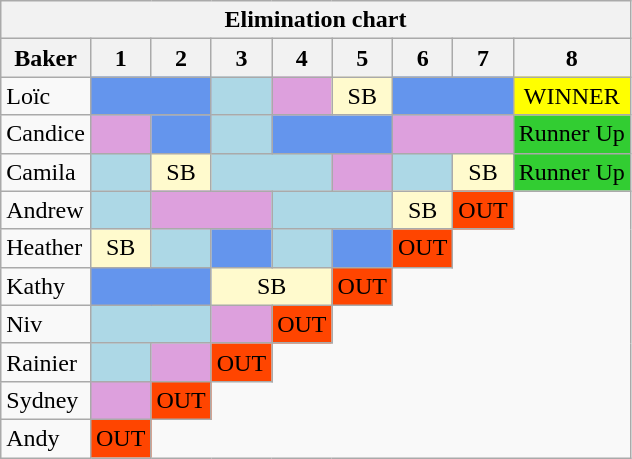<table class="wikitable" style="text-align:center">
<tr>
<th ! colspan="16">Elimination chart</th>
</tr>
<tr 7373>
<th>Baker</th>
<th>1</th>
<th>2</th>
<th>3</th>
<th>4</th>
<th>5</th>
<th>6</th>
<th>7</th>
<th>8</th>
</tr>
<tr>
<td align="left">Loïc</td>
<td colspan="2" style="background:Cornflowerblue;"></td>
<td style="background:Lightblue;"></td>
<td style="background:Plum;"></td>
<td style="background:LemonChiffon;">SB</td>
<td colspan="2" style="background:Cornflowerblue;"></td>
<td style="background:Yellow;">WINNER</td>
</tr>
<tr>
<td align="left">Candice</td>
<td style="background:Plum;"></td>
<td style="background:Cornflowerblue;"></td>
<td style="background:Lightblue;"></td>
<td colspan="2" style="background:Cornflowerblue;"></td>
<td colspan="2" style="background:Plum;"></td>
<td style="background:LimeGreen;">Runner Up</td>
</tr>
<tr>
<td align="left">Camila</td>
<td style="background:Lightblue;"></td>
<td style="background:LemonChiffon;">SB</td>
<td colspan="2" style="background:Lightblue;"></td>
<td style="background:Plum;"></td>
<td style="background:Lightblue;"></td>
<td style="background:LemonChiffon;">SB</td>
<td style="background:LimeGreen;">Runner Up</td>
</tr>
<tr>
<td align="left">Andrew</td>
<td style="background:Lightblue;"></td>
<td colspan="2" style="background:Plum;"></td>
<td colspan="2" style="background:Lightblue;"></td>
<td style="background:LemonChiffon;">SB</td>
<td style="background:orangered;">OUT</td>
</tr>
<tr>
<td align="left">Heather</td>
<td style="background:LemonChiffon;">SB</td>
<td style="background:Lightblue;"></td>
<td style="background:Cornflowerblue;"></td>
<td style="background:Lightblue;"></td>
<td style="background:Cornflowerblue;"></td>
<td style="background:orangered;">OUT</td>
</tr>
<tr>
<td align="left">Kathy</td>
<td colspan="2" style="background:Cornflowerblue;"></td>
<td colspan="2" style="background:LemonChiffon;">SB</td>
<td style="background:orangered;">OUT</td>
</tr>
<tr>
<td align="left">Niv</td>
<td colspan="2" style="background:Lightblue;"></td>
<td style="background:Plum;"></td>
<td style="background:orangered;">OUT</td>
</tr>
<tr>
<td align="left">Rainier</td>
<td style="background:Lightblue;"></td>
<td style="background:Plum;"></td>
<td style="background:orangered;">OUT</td>
</tr>
<tr>
<td align="left">Sydney</td>
<td style="background:Plum;"></td>
<td style="background:orangered;">OUT</td>
</tr>
<tr>
<td align="left">Andy</td>
<td style="background:orangered;">OUT</td>
</tr>
</table>
